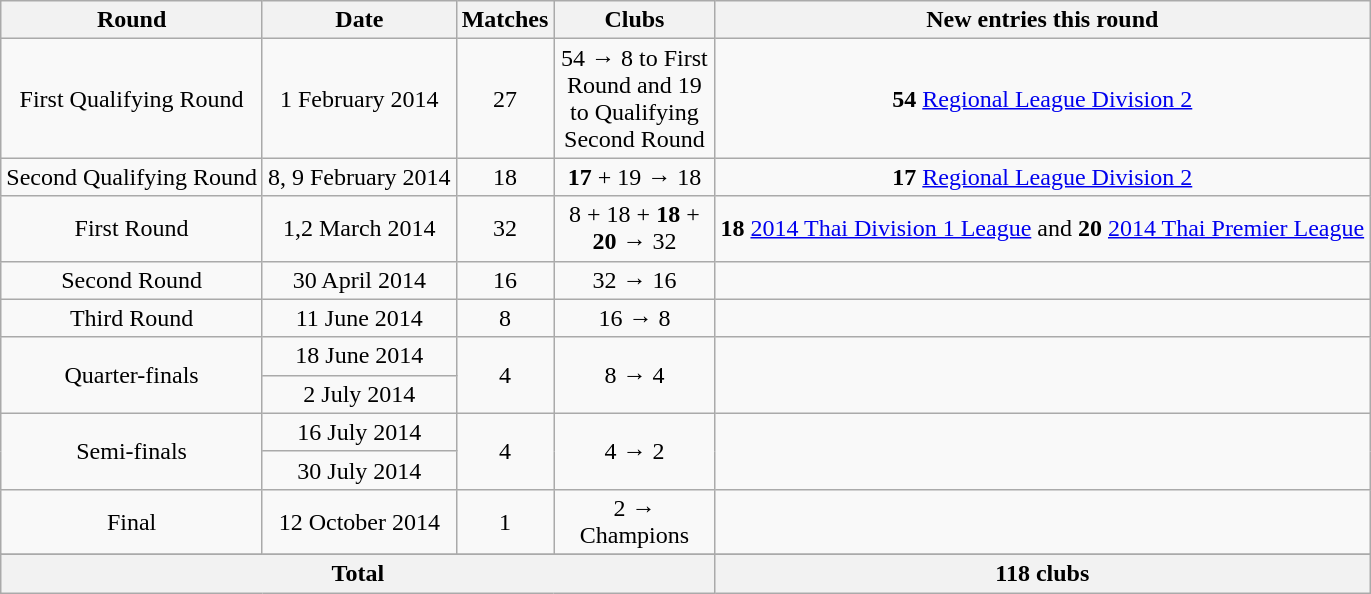<table class="wikitable">
<tr>
<th>Round</th>
<th>Date</th>
<th>Matches</th>
<th width=100>Clubs</th>
<th>New entries this round</th>
</tr>
<tr align=center>
<td>First Qualifying Round</td>
<td>1 February 2014</td>
<td>27</td>
<td>54 → 8 to First Round and 19 to Qualifying Second Round</td>
<td><strong>54</strong> <a href='#'>Regional League Division 2</a></td>
</tr>
<tr align=center>
<td>Second Qualifying Round</td>
<td>8, 9 February 2014</td>
<td>18</td>
<td><strong>17</strong> + 19 → 18</td>
<td><strong>17</strong> <a href='#'>Regional League Division 2</a></td>
</tr>
<tr align=center>
<td>First Round</td>
<td>1,2 March 2014</td>
<td>32</td>
<td>8 +  18 +  <strong>18</strong> + <strong>20</strong> → 32</td>
<td><strong>18</strong> <a href='#'>2014 Thai Division 1 League</a> and <strong>20</strong> <a href='#'>2014 Thai Premier League</a></td>
</tr>
<tr align=center>
<td>Second Round</td>
<td>30 April 2014</td>
<td>16</td>
<td>32 → 16</td>
<td></td>
</tr>
<tr align=center>
<td>Third Round</td>
<td>11 June 2014</td>
<td>8</td>
<td>16 → 8</td>
<td></td>
</tr>
<tr align=center>
<td rowspan="2">Quarter-finals</td>
<td>18 June 2014</td>
<td rowspan="2" align="center">4</td>
<td rowspan="2" align="center">8 → 4</td>
<td rowspan="2" align="center"></td>
</tr>
<tr align=center>
<td>2 July 2014</td>
</tr>
<tr align=center>
<td rowspan="2">Semi-finals</td>
<td>16 July 2014</td>
<td rowspan="2" align="center">4</td>
<td rowspan="2" align="center">4 → 2</td>
<td rowspan="2" align="center"></td>
</tr>
<tr align=center>
<td>30 July 2014</td>
</tr>
<tr align=center>
<td>Final</td>
<td>12 October 2014</td>
<td>1</td>
<td>2 → Champions</td>
<td></td>
</tr>
<tr align=left|>
</tr>
<tr>
<th colspan=4>Total</th>
<th>118 clubs</th>
</tr>
</table>
